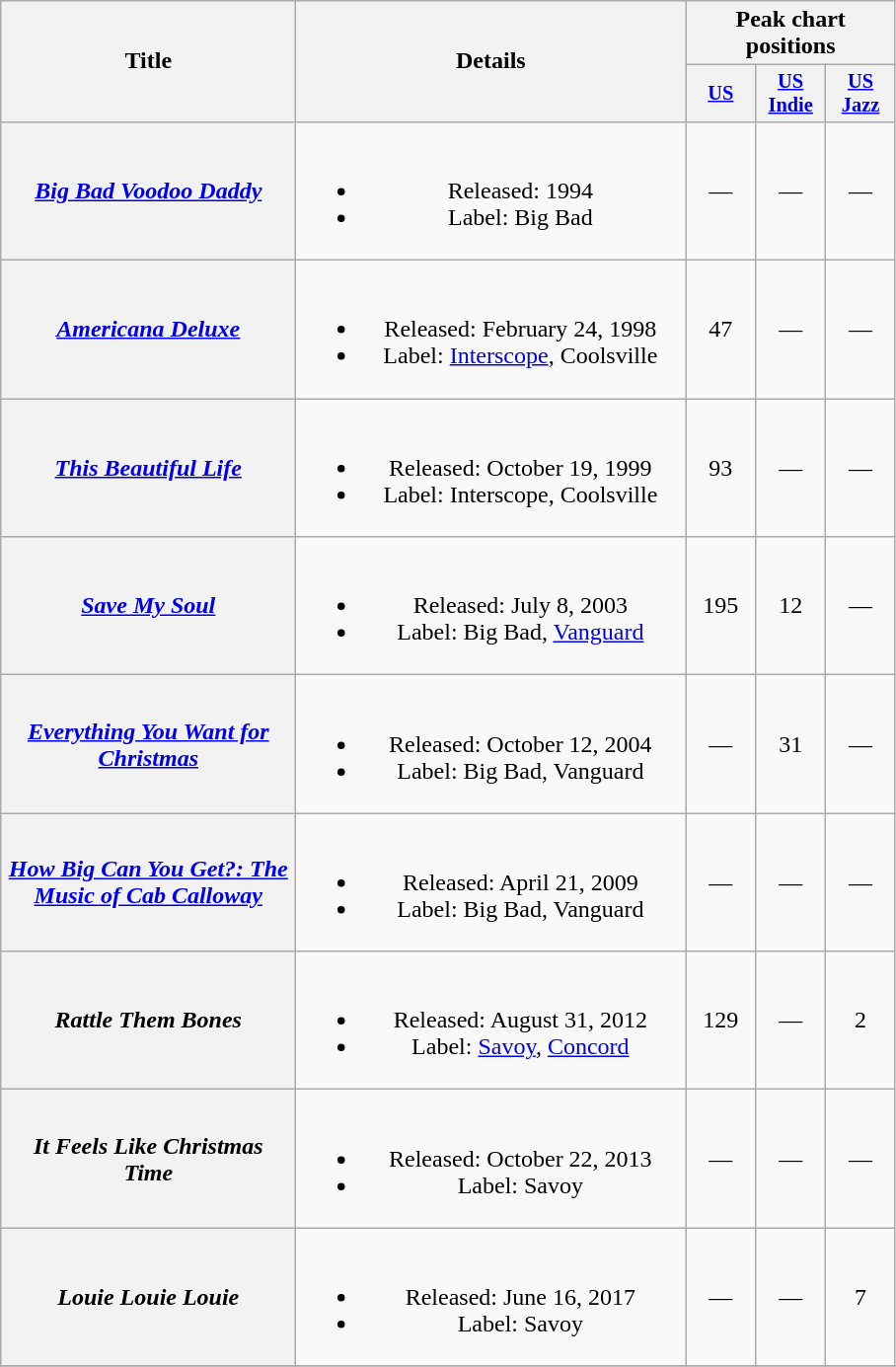<table class="wikitable plainrowheaders" style="text-align:center;" border="1">
<tr>
<th scope="col" rowspan="2" style="width:12em;">Title</th>
<th scope="col" rowspan="2" style="width:16em;">Details</th>
<th scope="col" colspan="3">Peak chart positions</th>
</tr>
<tr>
<th scope="col" style="width:3em;font-size:85%;"><a href='#'>US</a><br></th>
<th scope="col" style="width:3em;font-size:85%;"><a href='#'>US<br>Indie</a><br></th>
<th scope="col" style="width:3em;font-size:85%;"><a href='#'>US<br>Jazz</a><br></th>
</tr>
<tr>
<th scope="row"><em><a href='#'>Big Bad Voodoo Daddy</a></em></th>
<td><br><ul><li>Released: 1994</li><li>Label: Big Bad</li></ul></td>
<td>—</td>
<td>—</td>
<td>—</td>
</tr>
<tr>
<th scope="row"><em><a href='#'>Americana Deluxe</a></em></th>
<td><br><ul><li>Released: February 24, 1998</li><li>Label: <a href='#'>Interscope</a>, Coolsville</li></ul></td>
<td>47</td>
<td>—</td>
<td>—</td>
</tr>
<tr>
<th scope="row"><em><a href='#'>This Beautiful Life</a></em></th>
<td><br><ul><li>Released: October 19, 1999</li><li>Label: Interscope, Coolsville</li></ul></td>
<td>93</td>
<td>—</td>
<td>—</td>
</tr>
<tr>
<th scope="row"><em><a href='#'>Save My Soul</a></em></th>
<td><br><ul><li>Released: July 8, 2003</li><li>Label: Big Bad, <a href='#'>Vanguard</a></li></ul></td>
<td>195</td>
<td>12</td>
<td>—</td>
</tr>
<tr>
<th scope="row"><em><a href='#'>Everything You Want for Christmas</a></em></th>
<td><br><ul><li>Released: October 12, 2004</li><li>Label: Big Bad, Vanguard</li></ul></td>
<td>—</td>
<td>31</td>
<td>—</td>
</tr>
<tr>
<th scope="row"><em><a href='#'>How Big Can You Get?: The Music of Cab Calloway</a></em></th>
<td><br><ul><li>Released: April 21, 2009</li><li>Label: Big Bad, Vanguard</li></ul></td>
<td>—</td>
<td>—</td>
<td>—</td>
</tr>
<tr>
<th scope="row"><em>Rattle Them Bones</em></th>
<td><br><ul><li>Released: August 31, 2012</li><li>Label: <a href='#'>Savoy</a>, <a href='#'>Concord</a></li></ul></td>
<td>129</td>
<td>—</td>
<td>2</td>
</tr>
<tr>
<th scope="row"><em>It Feels Like Christmas Time</em></th>
<td><br><ul><li>Released: October 22, 2013</li><li>Label: Savoy</li></ul></td>
<td>—</td>
<td>—</td>
<td>—</td>
</tr>
<tr>
<th scope="row"><em>Louie Louie Louie</em></th>
<td><br><ul><li>Released: June 16, 2017</li><li>Label: Savoy</li></ul></td>
<td>—</td>
<td>—</td>
<td>7</td>
</tr>
<tr>
</tr>
</table>
